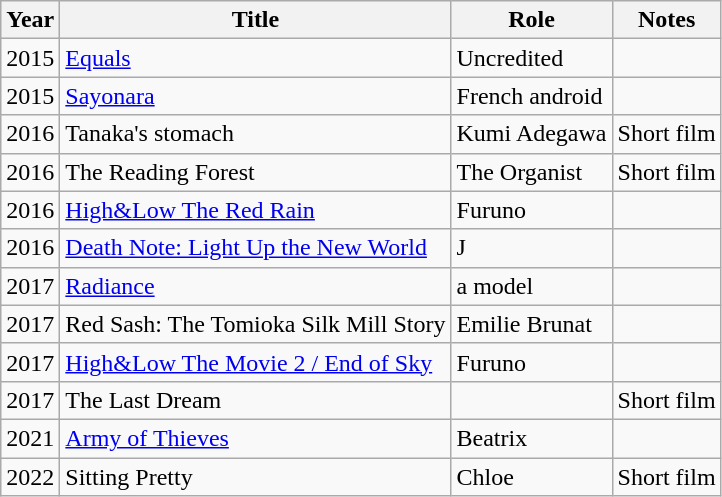<table class="wikitable sortable">
<tr>
<th>Year</th>
<th>Title</th>
<th>Role</th>
<th>Notes</th>
</tr>
<tr>
<td>2015</td>
<td><a href='#'>Equals</a></td>
<td>Uncredited</td>
<td></td>
</tr>
<tr>
<td>2015</td>
<td><a href='#'>Sayonara</a></td>
<td>French android</td>
<td></td>
</tr>
<tr>
<td>2016</td>
<td>Tanaka's stomach</td>
<td>Kumi Adegawa</td>
<td>Short film</td>
</tr>
<tr>
<td>2016</td>
<td>The Reading Forest</td>
<td>The Organist</td>
<td>Short film</td>
</tr>
<tr>
<td>2016</td>
<td><a href='#'>High&Low The Red Rain</a></td>
<td>Furuno</td>
<td></td>
</tr>
<tr>
<td>2016</td>
<td><a href='#'>Death Note: Light Up the New World</a></td>
<td>J</td>
<td></td>
</tr>
<tr>
<td>2017</td>
<td><a href='#'>Radiance</a></td>
<td>a model</td>
<td></td>
</tr>
<tr>
<td>2017</td>
<td>Red Sash: The Tomioka Silk Mill Story</td>
<td>Emilie Brunat</td>
<td></td>
</tr>
<tr>
<td>2017</td>
<td><a href='#'>High&Low The Movie 2 / End of Sky</a></td>
<td>Furuno</td>
<td></td>
</tr>
<tr>
<td>2017</td>
<td>The Last Dream</td>
<td></td>
<td>Short film</td>
</tr>
<tr>
<td>2021</td>
<td><a href='#'>Army of Thieves</a></td>
<td>Beatrix</td>
<td></td>
</tr>
<tr>
<td>2022</td>
<td>Sitting Pretty</td>
<td>Chloe</td>
<td>Short film</td>
</tr>
</table>
